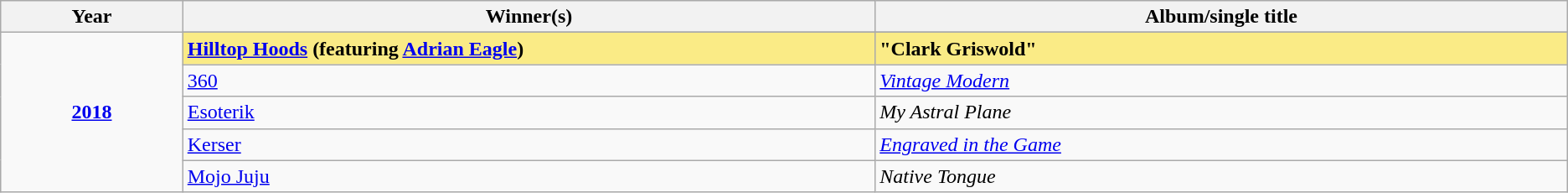<table class="sortable wikitable">
<tr>
<th width="5%">Year</th>
<th width="19%">Winner(s)</th>
<th width="19%">Album/single title</th>
</tr>
<tr>
<td rowspan="6" align="center"><strong><a href='#'>2018</a></strong><br></td>
</tr>
<tr style="background:#FAEB86">
<td><strong><a href='#'>Hilltop Hoods</a> (featuring <a href='#'>Adrian Eagle</a>)</strong></td>
<td><strong>"Clark Griswold"</strong></td>
</tr>
<tr>
<td><a href='#'>360</a></td>
<td><em><a href='#'>Vintage Modern</a></em></td>
</tr>
<tr>
<td><a href='#'>Esoterik</a></td>
<td><em>My Astral Plane</em></td>
</tr>
<tr>
<td><a href='#'>Kerser</a></td>
<td><em><a href='#'>Engraved in the Game</a></em></td>
</tr>
<tr>
<td><a href='#'>Mojo Juju</a></td>
<td><em>Native Tongue</em></td>
</tr>
</table>
